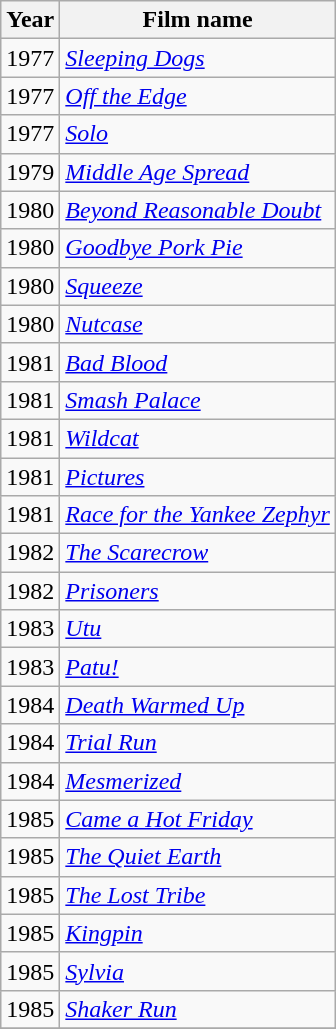<table class="sortable wikitable">
<tr>
<th>Year</th>
<th>Film name</th>
</tr>
<tr>
<td>1977</td>
<td><em><a href='#'>Sleeping Dogs</a></em></td>
</tr>
<tr>
<td>1977</td>
<td><em><a href='#'>Off the Edge</a></em></td>
</tr>
<tr>
<td>1977</td>
<td><em><a href='#'>Solo</a></em></td>
</tr>
<tr>
<td>1979</td>
<td><em><a href='#'>Middle Age Spread</a></em></td>
</tr>
<tr>
<td>1980</td>
<td><em><a href='#'>Beyond Reasonable Doubt</a></em></td>
</tr>
<tr>
<td>1980</td>
<td><em><a href='#'>Goodbye Pork Pie</a></em></td>
</tr>
<tr>
<td>1980</td>
<td><em><a href='#'>Squeeze</a></em></td>
</tr>
<tr>
<td>1980</td>
<td><em><a href='#'>Nutcase</a></em></td>
</tr>
<tr>
<td>1981</td>
<td><em><a href='#'>Bad Blood</a></em></td>
</tr>
<tr>
<td>1981</td>
<td><em><a href='#'>Smash Palace</a></em></td>
</tr>
<tr>
<td>1981</td>
<td><em><a href='#'>Wildcat</a></em></td>
</tr>
<tr>
<td>1981</td>
<td><em><a href='#'>Pictures</a></em></td>
</tr>
<tr>
<td>1981</td>
<td><em><a href='#'>Race for the Yankee Zephyr</a></em></td>
</tr>
<tr>
<td>1982</td>
<td><em><a href='#'>The Scarecrow</a></em></td>
</tr>
<tr>
<td>1982</td>
<td><em><a href='#'>Prisoners</a></em></td>
</tr>
<tr>
<td>1983</td>
<td><em><a href='#'>Utu</a></em></td>
</tr>
<tr>
<td>1983</td>
<td><em><a href='#'>Patu!</a></em></td>
</tr>
<tr>
<td>1984</td>
<td><em><a href='#'>Death Warmed Up</a></em></td>
</tr>
<tr>
<td>1984</td>
<td><em><a href='#'>Trial Run</a></em></td>
</tr>
<tr>
<td>1984</td>
<td><em><a href='#'>Mesmerized</a></em></td>
</tr>
<tr>
<td>1985</td>
<td><em><a href='#'>Came a Hot Friday</a></em></td>
</tr>
<tr>
<td>1985</td>
<td><em><a href='#'>The Quiet Earth</a></em></td>
</tr>
<tr>
<td>1985</td>
<td><em><a href='#'>The Lost Tribe</a></em></td>
</tr>
<tr>
<td>1985</td>
<td><em><a href='#'>Kingpin</a></em></td>
</tr>
<tr>
<td>1985</td>
<td><em><a href='#'>Sylvia</a></em></td>
</tr>
<tr>
<td>1985</td>
<td><em><a href='#'>Shaker Run</a></em></td>
</tr>
<tr>
</tr>
</table>
